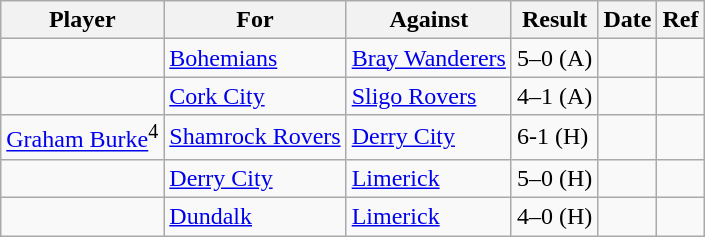<table class="wikitable">
<tr>
<th>Player</th>
<th>For</th>
<th>Against</th>
<th style="text-align:center">Result</th>
<th>Date</th>
<th>Ref</th>
</tr>
<tr>
<td> </td>
<td><a href='#'>Bohemians</a></td>
<td><a href='#'>Bray Wanderers</a></td>
<td>5–0 (A)</td>
<td></td>
<td></td>
</tr>
<tr>
<td> </td>
<td><a href='#'>Cork City</a></td>
<td><a href='#'>Sligo Rovers</a></td>
<td>4–1 (A)</td>
<td></td>
<td></td>
</tr>
<tr>
<td align="left"> <a href='#'>Graham Burke</a><sup>4</sup></td>
<td><a href='#'>Shamrock Rovers</a></td>
<td><a href='#'>Derry City</a></td>
<td>6-1 (H)</td>
<td></td>
<td></td>
</tr>
<tr>
<td> </td>
<td><a href='#'>Derry City</a></td>
<td><a href='#'>Limerick</a></td>
<td>5–0 (H)</td>
<td></td>
<td></td>
</tr>
<tr>
<td> </td>
<td><a href='#'>Dundalk</a></td>
<td><a href='#'>Limerick</a></td>
<td>4–0 (H)</td>
<td></td>
<td></td>
</tr>
</table>
